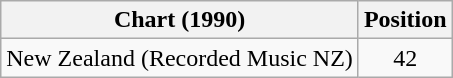<table class="wikitable sortable">
<tr>
<th>Chart (1990)</th>
<th>Position</th>
</tr>
<tr>
<td align="left">New Zealand (Recorded Music NZ)</td>
<td align="center">42</td>
</tr>
</table>
